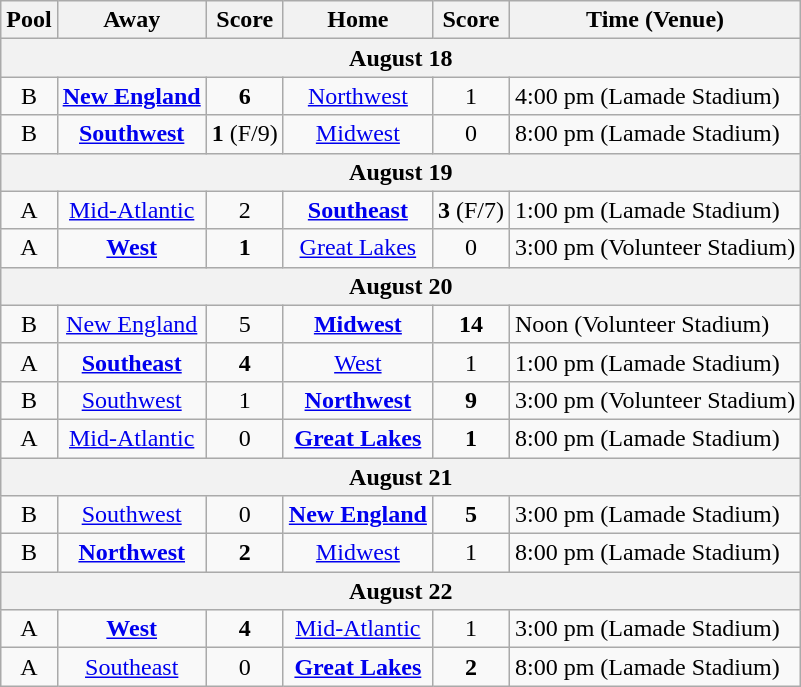<table class="wikitable">
<tr>
<th>Pool</th>
<th>Away</th>
<th>Score</th>
<th>Home</th>
<th>Score</th>
<th>Time (Venue)</th>
</tr>
<tr>
<th colspan="7">August 18</th>
</tr>
<tr>
<td align=center>B</td>
<td align=center> <strong><a href='#'>New England</a></strong></td>
<td align=center><strong>6</strong></td>
<td align=center> <a href='#'>Northwest</a></td>
<td align=center>1</td>
<td>4:00 pm (Lamade Stadium)</td>
</tr>
<tr>
<td align=center>B</td>
<td align=center> <strong><a href='#'>Southwest</a></strong></td>
<td align=center><strong>1</strong> (F/9)</td>
<td align=center> <a href='#'>Midwest</a></td>
<td align=center>0</td>
<td>8:00 pm (Lamade Stadium)</td>
</tr>
<tr>
<th colspan="7">August 19</th>
</tr>
<tr>
<td align=center>A</td>
<td align=center> <a href='#'>Mid-Atlantic</a></td>
<td align=center>2</td>
<td align=center> <strong><a href='#'>Southeast</a></strong></td>
<td align=center><strong>3</strong> (F/7)</td>
<td>1:00 pm (Lamade Stadium)</td>
</tr>
<tr>
<td align=center>A</td>
<td align=center> <strong><a href='#'>West</a></strong></td>
<td align=center><strong>1</strong></td>
<td align=center> <a href='#'>Great Lakes</a></td>
<td align=center>0</td>
<td>3:00 pm (Volunteer Stadium)</td>
</tr>
<tr>
<th colspan="7">August 20</th>
</tr>
<tr>
<td align=center>B</td>
<td align=center> <a href='#'>New England</a></td>
<td align=center>5</td>
<td align=center> <strong><a href='#'>Midwest</a></strong></td>
<td align=center><strong>14</strong></td>
<td>Noon (Volunteer Stadium)</td>
</tr>
<tr>
<td align=center>A</td>
<td align=center> <strong><a href='#'>Southeast</a></strong></td>
<td align=center><strong>4</strong></td>
<td align=center> <a href='#'>West</a></td>
<td align=center>1</td>
<td>1:00 pm (Lamade Stadium)</td>
</tr>
<tr>
<td align=center>B</td>
<td align=center> <a href='#'>Southwest</a></td>
<td align=center>1</td>
<td align=center> <strong><a href='#'>Northwest</a></strong></td>
<td align=center><strong>9</strong></td>
<td>3:00 pm (Volunteer Stadium)</td>
</tr>
<tr>
<td align=center>A</td>
<td align=center> <a href='#'>Mid-Atlantic</a></td>
<td align=center>0</td>
<td align=center> <strong><a href='#'>Great Lakes</a></strong></td>
<td align=center><strong>1</strong></td>
<td>8:00 pm (Lamade Stadium)</td>
</tr>
<tr>
<th colspan="7">August 21</th>
</tr>
<tr>
<td align=center>B</td>
<td align=center> <a href='#'>Southwest</a></td>
<td align=center>0</td>
<td align=center> <strong><a href='#'>New England</a></strong></td>
<td align=center><strong>5</strong></td>
<td>3:00 pm (Lamade Stadium)</td>
</tr>
<tr>
<td align=center>B</td>
<td align=center> <strong><a href='#'>Northwest</a></strong></td>
<td align=center><strong>2</strong></td>
<td align=center> <a href='#'>Midwest</a></td>
<td align=center>1</td>
<td>8:00 pm (Lamade Stadium)</td>
</tr>
<tr>
<th colspan="7">August 22</th>
</tr>
<tr>
<td align=center>A</td>
<td align=center> <strong><a href='#'>West</a></strong></td>
<td align=center><strong>4</strong></td>
<td align=center> <a href='#'>Mid-Atlantic</a></td>
<td align=center>1</td>
<td>3:00 pm (Lamade Stadium)</td>
</tr>
<tr>
<td align=center>A</td>
<td align=center> <a href='#'>Southeast</a></td>
<td align=center>0</td>
<td align=center> <strong><a href='#'>Great Lakes</a></strong></td>
<td align=center><strong>2</strong></td>
<td>8:00 pm (Lamade Stadium)</td>
</tr>
</table>
